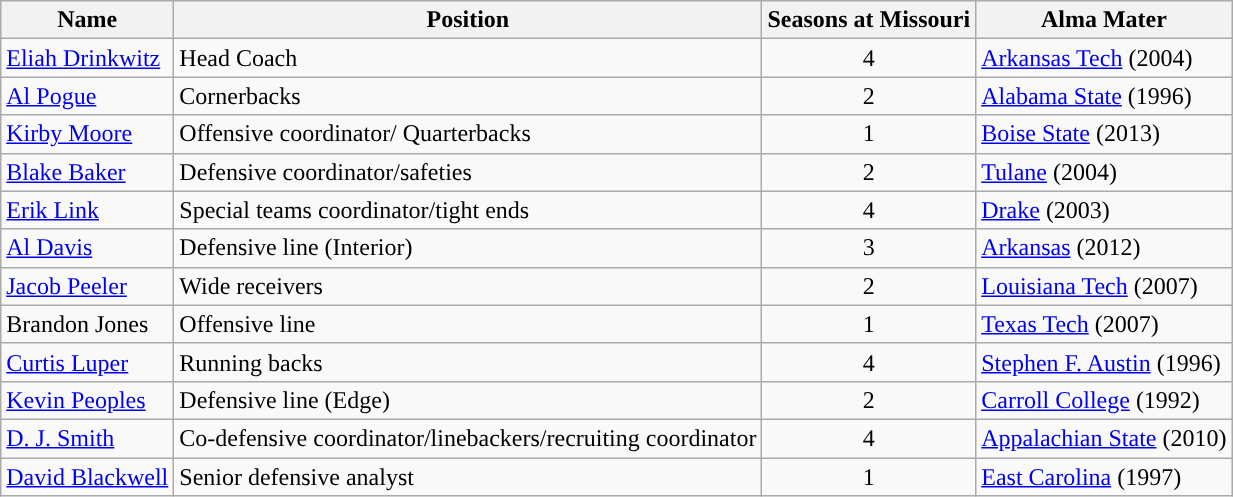<table class="wikitable">
<tr>
<th>Name</th>
<th>Position</th>
<th>Seasons at Missouri</th>
<th>Alma Mater</th>
</tr>
<tr>
<td><a href='#'>Eliah Drinkwitz</a></td>
<td>Head Coach</td>
<td align=center>4</td>
<td><a href='#'>Arkansas Tech</a> (2004)</td>
</tr>
<tr>
<td><a href='#'>Al Pogue</a></td>
<td>Cornerbacks</td>
<td align=center>2</td>
<td><a href='#'>Alabama State</a> (1996)</td>
</tr>
<tr>
<td><a href='#'>Kirby Moore</a></td>
<td>Offensive coordinator/ Quarterbacks</td>
<td align=center>1</td>
<td><a href='#'>Boise State</a> (2013)</td>
</tr>
<tr>
<td><a href='#'>Blake Baker</a></td>
<td>Defensive coordinator/safeties</td>
<td align=center>2</td>
<td><a href='#'>Tulane</a> (2004)</td>
</tr>
<tr>
<td><a href='#'>Erik Link</a></td>
<td>Special teams coordinator/tight ends</td>
<td align=center>4</td>
<td><a href='#'>Drake</a> (2003)</td>
</tr>
<tr>
<td><a href='#'>Al Davis</a></td>
<td>Defensive line (Interior)</td>
<td align=center>3</td>
<td><a href='#'>Arkansas</a> (2012)</td>
</tr>
<tr>
<td><a href='#'>Jacob Peeler</a></td>
<td>Wide receivers</td>
<td align=center>2</td>
<td><a href='#'>Louisiana Tech</a> (2007)</td>
</tr>
<tr>
<td>Brandon Jones</td>
<td>Offensive line</td>
<td align=center>1</td>
<td><a href='#'>Texas Tech</a> (2007)</td>
</tr>
<tr>
<td><a href='#'>Curtis Luper</a></td>
<td>Running backs</td>
<td align=center>4</td>
<td><a href='#'>Stephen F. Austin</a> (1996)</td>
</tr>
<tr>
<td><a href='#'>Kevin Peoples</a></td>
<td>Defensive line (Edge)</td>
<td align=center>2</td>
<td><a href='#'>Carroll College</a> (1992)</td>
</tr>
<tr>
<td><a href='#'>D. J. Smith</a></td>
<td>Co-defensive coordinator/linebackers/recruiting coordinator</td>
<td align=center>4</td>
<td><a href='#'>Appalachian State</a> (2010)</td>
</tr>
<tr>
<td><a href='#'>David Blackwell</a></td>
<td>Senior defensive analyst</td>
<td align=center>1</td>
<td><a href='#'>East Carolina</a> (1997)</td>
</tr>
</table>
